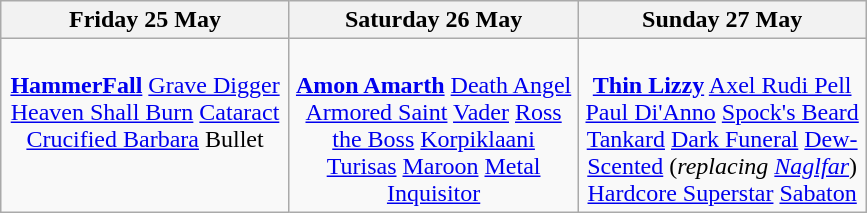<table class="wikitable">
<tr>
<th>Friday 25 May</th>
<th>Saturday 26 May</th>
<th>Sunday 27 May</th>
</tr>
<tr>
<td valign="top" align="center" width=185><br><strong><a href='#'>HammerFall</a></strong>
<a href='#'>Grave Digger</a>
<a href='#'>Heaven Shall Burn</a>
<a href='#'>Cataract</a>
<a href='#'>Crucified Barbara</a>
Bullet</td>
<td valign="top" align="center" width=185><br><strong><a href='#'>Amon Amarth</a></strong>
<a href='#'>Death Angel</a>
<a href='#'>Armored Saint</a>
<a href='#'>Vader</a>
<a href='#'>Ross the Boss</a>
<a href='#'>Korpiklaani</a>
<a href='#'>Turisas</a>
<a href='#'>Maroon</a>
<a href='#'>Metal Inquisitor</a></td>
<td valign="top" align="center" width=185><br><strong><a href='#'>Thin Lizzy</a></strong>
<a href='#'>Axel Rudi Pell</a>
<a href='#'>Paul Di'Anno</a>
<a href='#'>Spock's Beard</a>
<a href='#'>Tankard</a>
<a href='#'>Dark Funeral</a>
<a href='#'>Dew-Scented</a> (<em>replacing <a href='#'>Naglfar</a></em>)
<a href='#'>Hardcore Superstar</a>
<a href='#'>Sabaton</a></td>
</tr>
</table>
